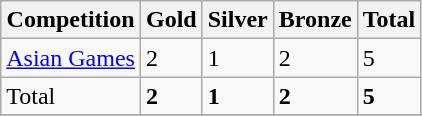<table class="wikitable sortable">
<tr>
<th>Competition</th>
<th>Gold</th>
<th>Silver</th>
<th>Bronze</th>
<th>Total</th>
</tr>
<tr>
<td><a href='#'>Asian Games</a></td>
<td>2</td>
<td>1</td>
<td>2</td>
<td>5</td>
</tr>
<tr>
<td>Total</td>
<td><strong>2</strong></td>
<td><strong>1</strong></td>
<td><strong>2</strong></td>
<td><strong>5</strong></td>
</tr>
<tr>
</tr>
</table>
